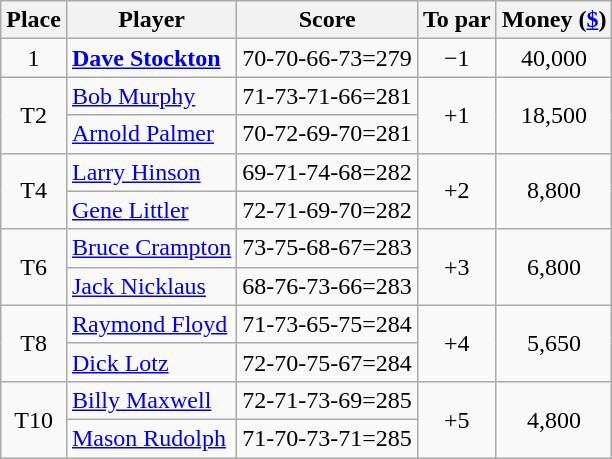<table class=wikitable>
<tr>
<th>Place</th>
<th>Player</th>
<th>Score</th>
<th>To par</th>
<th>Money (<a href='#'>$</a>)</th>
</tr>
<tr>
<td align=center>1</td>
<td> <strong><a href='#'>Dave Stockton</a></strong></td>
<td>70-70-66-73=279</td>
<td align=center>−1</td>
<td align=center>40,000</td>
</tr>
<tr>
<td rowspan=2 align=center>T2</td>
<td> <a href='#'>Bob Murphy</a></td>
<td>71-73-71-66=281</td>
<td rowspan=2 align=center>+1</td>
<td rowspan=2 align=center>18,500</td>
</tr>
<tr>
<td> <a href='#'>Arnold Palmer</a></td>
<td>70-72-69-70=281</td>
</tr>
<tr>
<td rowspan=2 align=center>T4</td>
<td> <a href='#'>Larry Hinson</a></td>
<td>69-71-74-68=282</td>
<td rowspan=2 align=center>+2</td>
<td rowspan=2 align=center>8,800</td>
</tr>
<tr>
<td> <a href='#'>Gene Littler</a></td>
<td>72-71-69-70=282</td>
</tr>
<tr>
<td rowspan=2 align=center>T6</td>
<td> <a href='#'>Bruce Crampton</a></td>
<td>73-75-68-67=283</td>
<td rowspan=2 align=center>+3</td>
<td rowspan=2 align=center>6,800</td>
</tr>
<tr>
<td> <a href='#'>Jack Nicklaus</a></td>
<td>68-76-73-66=283</td>
</tr>
<tr>
<td rowspan=2 align=center>T8</td>
<td> <a href='#'>Raymond Floyd</a></td>
<td>71-73-65-75=284</td>
<td rowspan=2 align=center>+4</td>
<td rowspan=2 align=center>5,650</td>
</tr>
<tr>
<td> <a href='#'>Dick Lotz</a></td>
<td>72-70-75-67=284</td>
</tr>
<tr>
<td rowspan=2 align=center>T10</td>
<td> <a href='#'>Billy Maxwell</a></td>
<td>72-71-73-69=285</td>
<td rowspan=2 align=center>+5</td>
<td rowspan=2 align=center>4,800</td>
</tr>
<tr>
<td> <a href='#'>Mason Rudolph</a></td>
<td>71-70-73-71=285</td>
</tr>
</table>
